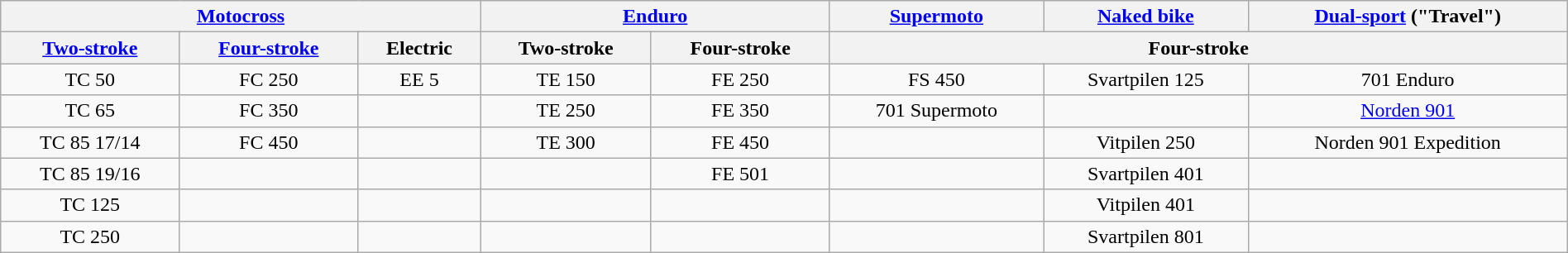<table class="wikitable sortable" style="width:100%;">
<tr>
<th colspan="3"><strong><a href='#'>Motocross</a></strong></th>
<th colspan="2"><strong><a href='#'>Enduro</a></strong></th>
<th><a href='#'>Supermoto</a></th>
<th><a href='#'>Naked bike</a></th>
<th><a href='#'>Dual-sport</a> ("Travel")</th>
</tr>
<tr>
<th><a href='#'>Two-stroke</a></th>
<th><a href='#'>Four-stroke</a></th>
<th>Electric</th>
<th>Two-stroke</th>
<th>Four-stroke</th>
<th colspan="3">Four-stroke</th>
</tr>
<tr>
<td align="center">TC 50</td>
<td align="center">FC 250</td>
<td align="center">EE 5</td>
<td align="center">TE 150</td>
<td align="center">FE 250</td>
<td align="center">FS 450</td>
<td align="center">Svartpilen 125</td>
<td align="center">701 Enduro</td>
</tr>
<tr>
<td align="center">TC 65</td>
<td align="center">FC 350</td>
<td></td>
<td align="center">TE 250</td>
<td align="center">FE 350</td>
<td align="center">701 Supermoto</td>
<td></td>
<td align="center"><a href='#'>Norden 901</a></td>
</tr>
<tr>
<td align="center">TC 85 17/14</td>
<td align="center">FC 450</td>
<td></td>
<td align="center">TE 300</td>
<td align="center">FE 450</td>
<td align="center"></td>
<td align="center">Vitpilen 250</td>
<td align="center">Norden 901 Expedition</td>
</tr>
<tr>
<td align="center">TC 85 19/16</td>
<td></td>
<td></td>
<td align="center"></td>
<td align="center">FE 501</td>
<td align="center"></td>
<td align="center">Svartpilen 401</td>
<td></td>
</tr>
<tr>
<td align="center">TC 125</td>
<td></td>
<td></td>
<td align="center"></td>
<td align="center"></td>
<td align="center"></td>
<td align="center">Vitpilen 401</td>
<td></td>
</tr>
<tr>
<td align="center">TC 250</td>
<td></td>
<td></td>
<td align="center"></td>
<td align="center"></td>
<td align="center"></td>
<td align="center">Svartpilen 801</td>
<td></td>
</tr>
</table>
